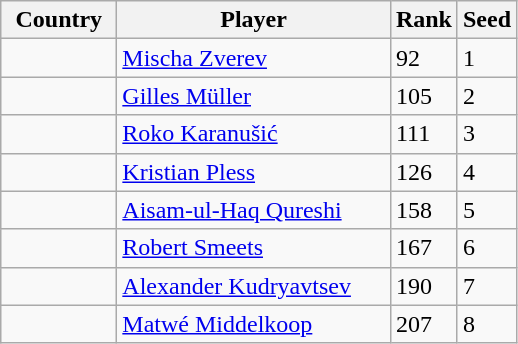<table class="sortable wikitable">
<tr>
<th width="70">Country</th>
<th width="175">Player</th>
<th>Rank</th>
<th>Seed</th>
</tr>
<tr>
<td></td>
<td><a href='#'>Mischa Zverev</a></td>
<td>92</td>
<td>1</td>
</tr>
<tr>
<td></td>
<td><a href='#'>Gilles Müller</a></td>
<td>105</td>
<td>2</td>
</tr>
<tr>
<td></td>
<td><a href='#'>Roko Karanušić</a></td>
<td>111</td>
<td>3</td>
</tr>
<tr>
<td></td>
<td><a href='#'>Kristian Pless</a></td>
<td>126</td>
<td>4</td>
</tr>
<tr>
<td></td>
<td><a href='#'>Aisam-ul-Haq Qureshi</a></td>
<td>158</td>
<td>5</td>
</tr>
<tr>
<td></td>
<td><a href='#'>Robert Smeets</a></td>
<td>167</td>
<td>6</td>
</tr>
<tr>
<td></td>
<td><a href='#'>Alexander Kudryavtsev</a></td>
<td>190</td>
<td>7</td>
</tr>
<tr>
<td></td>
<td><a href='#'>Matwé Middelkoop</a></td>
<td>207</td>
<td>8</td>
</tr>
</table>
